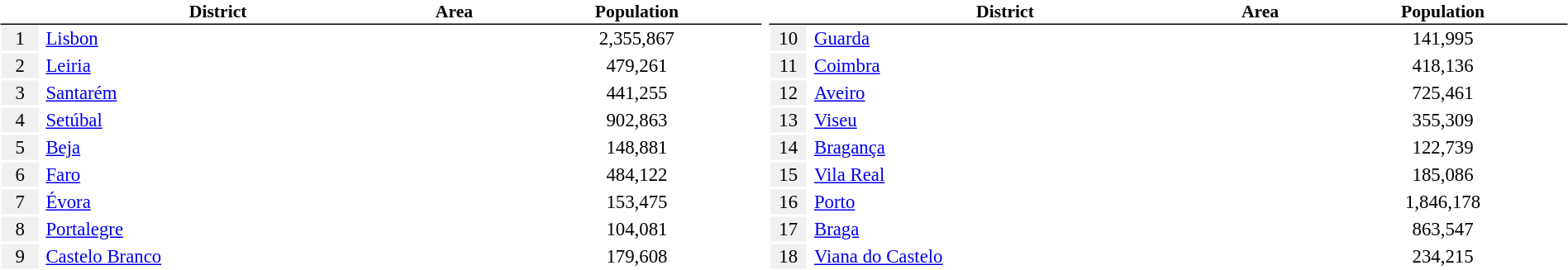<table class="toccolours" style="width:100%; margin:auto; margin:1px; text-align:center; border-spacing:0; font-size:95%;">
<tr style="font-size:95%; width:15%; background:white;">
<th style="border-bottom:1px solid black;"> </th>
<th style="border-bottom:1px solid black;">District</th>
<th style="border-bottom:1px solid black;">Area</th>
<th style="border-bottom:1px solid black;">Population</th>
<td rowspan="10" style="background:white;"></td>
<th style="border-bottom:1px solid black;"> </th>
<th style="border-bottom:1px solid black;">District</th>
<th style="border-bottom:1px solid black;">Area</th>
<th style="border-bottom:1px solid black;">Population</th>
</tr>
<tr>
<td style="width:2.5%; background:#f0f0f0; border:1px solid white">1</td>
<td style="text-align:left; padding-left:5px;"><a href='#'>Lisbon</a></td>
<td></td>
<td>2,355,867</td>
<td style="width:2.5%; background:#f0f0f0; border:1px solid white">10</td>
<td style="text-align:left; padding-left:5px;"><a href='#'>Guarda</a></td>
<td></td>
<td>141,995</td>
</tr>
<tr>
<td style="width:2.5%; background:#f0f0f0; border:1px solid white">2</td>
<td style="text-align:left; padding-left:5px;"><a href='#'>Leiria</a></td>
<td></td>
<td>479,261</td>
<td style="width:2.5%; background:#f0f0f0; border:1px solid white">11</td>
<td style="text-align:left; padding-left:5px;"><a href='#'>Coimbra</a></td>
<td></td>
<td>418,136</td>
</tr>
<tr>
<td style="width:2.5%; background:#f0f0f0; border:1px solid white">3</td>
<td style="text-align:left; padding-left:5px;"><a href='#'>Santarém</a></td>
<td></td>
<td>441,255</td>
<td style="width:2.5%; background:#f0f0f0; border:1px solid white">12</td>
<td style="text-align:left; padding-left:5px;"><a href='#'>Aveiro</a></td>
<td></td>
<td>725,461</td>
</tr>
<tr>
<td style="width:2.5%; background:#f0f0f0; border:1px solid white">4</td>
<td style="text-align:left; padding-left:5px;"><a href='#'>Setúbal</a></td>
<td></td>
<td>902,863</td>
<td style="width:2.5%; background:#f0f0f0; border:1px solid white">13</td>
<td style="text-align:left; padding-left:5px;"><a href='#'>Viseu</a></td>
<td></td>
<td>355,309</td>
</tr>
<tr>
<td style="width:2.5%; background:#f0f0f0; border:1px solid white">5</td>
<td style="text-align:left; padding-left:5px;"><a href='#'>Beja</a></td>
<td></td>
<td>148,881</td>
<td style="width:2.5%; background:#f0f0f0; border:1px solid white">14</td>
<td style="text-align:left; padding-left:5px;"><a href='#'>Bragança</a></td>
<td></td>
<td>122,739</td>
</tr>
<tr>
<td style="width:2.5%; background:#f0f0f0; border:1px solid white">6</td>
<td style="text-align:left; padding-left:5px;"><a href='#'>Faro</a></td>
<td></td>
<td>484,122</td>
<td style="width:2.5%; background:#f0f0f0; border:1px solid white">15</td>
<td style="text-align:left; padding-left:5px;"><a href='#'>Vila Real</a></td>
<td></td>
<td>185,086</td>
</tr>
<tr>
<td style="width:2.5%; background:#f0f0f0; border:1px solid white">7</td>
<td style="text-align:left; padding-left:5px;"><a href='#'>Évora</a></td>
<td></td>
<td>153,475</td>
<td style="width:2.5%; background:#f0f0f0; border:1px solid white">16</td>
<td style="text-align:left; padding-left:5px;"><a href='#'>Porto</a></td>
<td></td>
<td>1,846,178</td>
</tr>
<tr>
<td style="width:2.5%; background:#f0f0f0; border:1px solid white">8</td>
<td style="text-align:left; padding-left:5px;"><a href='#'>Portalegre</a></td>
<td></td>
<td>104,081</td>
<td style="width:2.5%; background:#f0f0f0; border:1px solid white">17</td>
<td style="text-align:left; padding-left:5px;"><a href='#'>Braga</a></td>
<td></td>
<td>863,547</td>
</tr>
<tr>
<td style="width:2.5%; background:#f0f0f0; border:1px solid white">9</td>
<td style="text-align:left; padding-left:5px;"><a href='#'>Castelo Branco</a></td>
<td></td>
<td>179,608</td>
<td style="width:2.5%; background:#f0f0f0; border:1px solid white">18</td>
<td style="text-align:left; padding-left:5px;"><a href='#'>Viana do Castelo</a></td>
<td></td>
<td>234,215</td>
</tr>
</table>
